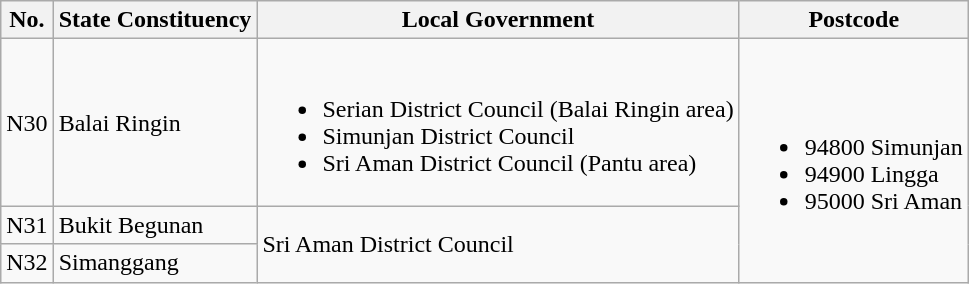<table class="wikitable">
<tr>
<th>No.</th>
<th>State Constituency</th>
<th>Local Government</th>
<th>Postcode</th>
</tr>
<tr>
<td>N30</td>
<td>Balai Ringin</td>
<td><br><ul><li>Serian District Council (Balai Ringin area)</li><li>Simunjan District Council</li><li>Sri Aman District Council (Pantu area)</li></ul></td>
<td rowspan="3"><br><ul><li>94800 Simunjan</li><li>94900 Lingga</li><li>95000 Sri Aman</li></ul></td>
</tr>
<tr>
<td>N31</td>
<td>Bukit Begunan</td>
<td rowspan="2">Sri Aman District Council</td>
</tr>
<tr>
<td>N32</td>
<td>Simanggang</td>
</tr>
</table>
